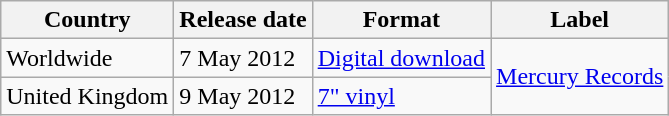<table class="wikitable plainrowheaders">
<tr>
<th scope="col">Country</th>
<th scope="col">Release date</th>
<th scope="col">Format</th>
<th scope="col">Label</th>
</tr>
<tr>
<td>Worldwide</td>
<td>7 May 2012</td>
<td><a href='#'>Digital download</a></td>
<td rowspan="2"><a href='#'>Mercury Records</a></td>
</tr>
<tr>
<td>United Kingdom</td>
<td>9 May 2012</td>
<td><a href='#'>7" vinyl</a></td>
</tr>
</table>
